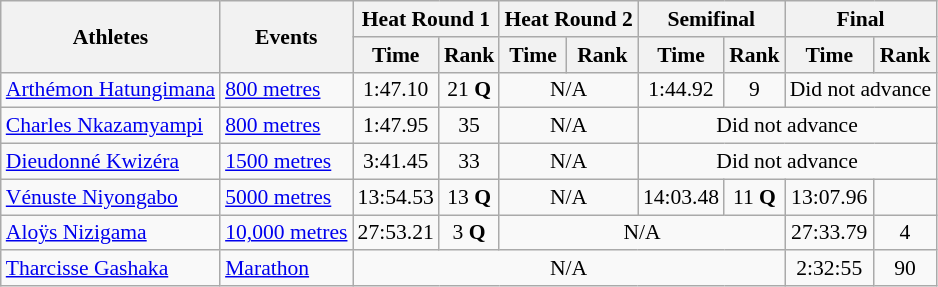<table class=wikitable style=font-size:90%>
<tr>
<th rowspan=2>Athletes</th>
<th rowspan=2>Events</th>
<th colspan=2>Heat Round 1</th>
<th colspan=2>Heat Round 2</th>
<th colspan=2>Semifinal</th>
<th colspan=2>Final</th>
</tr>
<tr>
<th>Time</th>
<th>Rank</th>
<th>Time</th>
<th>Rank</th>
<th>Time</th>
<th>Rank</th>
<th>Time</th>
<th>Rank</th>
</tr>
<tr>
<td><a href='#'>Arthémon Hatungimana</a></td>
<td><a href='#'>800 metres</a></td>
<td align=center>1:47.10</td>
<td align=center>21 <strong>Q</strong></td>
<td colspan=2 align=center>N/A</td>
<td align=center>1:44.92</td>
<td align=center>9</td>
<td colspan=2 align=center>Did not advance</td>
</tr>
<tr>
<td><a href='#'>Charles Nkazamyampi</a></td>
<td><a href='#'>800 metres</a></td>
<td align=center>1:47.95</td>
<td align=center>35</td>
<td colspan=2 align=center>N/A</td>
<td colspan=4 align=center>Did not advance</td>
</tr>
<tr>
<td><a href='#'>Dieudonné Kwizéra</a></td>
<td><a href='#'>1500 metres</a></td>
<td align=center>3:41.45</td>
<td align=center>33</td>
<td colspan=2 align=center>N/A</td>
<td colspan=4 align=center>Did not advance</td>
</tr>
<tr>
<td><a href='#'>Vénuste Niyongabo</a></td>
<td><a href='#'>5000 metres</a></td>
<td align=center>13:54.53</td>
<td align=center>13 <strong>Q</strong></td>
<td colspan=2 align=center>N/A</td>
<td align=center>14:03.48</td>
<td align=center>11 <strong>Q</strong></td>
<td align=center>13:07.96</td>
<td align=center></td>
</tr>
<tr>
<td><a href='#'>Aloÿs Nizigama</a></td>
<td><a href='#'>10,000 metres</a></td>
<td align=center>27:53.21</td>
<td align=center>3 <strong>Q</strong></td>
<td colspan=4 align=center>N/A</td>
<td align=center>27:33.79</td>
<td align=center>4</td>
</tr>
<tr>
<td><a href='#'>Tharcisse Gashaka</a></td>
<td><a href='#'>Marathon</a></td>
<td colspan=6 align=center>N/A</td>
<td align=center>2:32:55</td>
<td align=center>90</td>
</tr>
</table>
